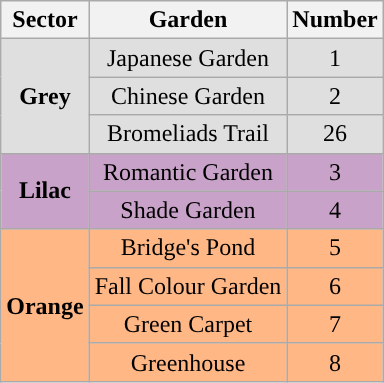<table class="wikitable" style="text-align:center">
<tr>
<th>Sector</th>
<th>Garden</th>
<th>Number</th>
</tr>
<tr>
<td style="background:#dfdfdf;" rowspan="3"><strong>Grey</strong></td>
<td style="background:#dfdfdf;">Japanese Garden</td>
<td style="background:#dfdfdf;">1</td>
</tr>
<tr>
<td style="background:#dfdfdf;">Chinese Garden</td>
<td style="background:#dfdfdf;">2</td>
</tr>
<tr>
<td style="background:#dfdfdf;">Bromeliads Trail</td>
<td style="background:#dfdfdf;">26</td>
</tr>
<tr>
<td style="background:#c8a2c8;" rowspan="2"><strong>Lilac</strong></td>
<td style="background:#c8a2c8;">Romantic Garden</td>
<td style="background:#c8a2c8;">3</td>
</tr>
<tr>
<td style="background:#c8a2c8;">Shade Garden</td>
<td style="background:#c8a2c8;">4</td>
</tr>
<tr>
<td style="background:#ffb786;" rowspan="4"><strong>Orange</strong></td>
<td style="background:#ffb786;">Bridge's Pond</td>
<td style="background:#ffb786;">5</td>
</tr>
<tr>
<td style="background:#ffb786;">Fall Colour Garden</td>
<td style="background:#ffb786;">6</td>
</tr>
<tr>
<td style="background:#ffb786;">Green Carpet</td>
<td style="background:#ffb786;">7</td>
</tr>
<tr>
<td style="background:#ffb786;">Greenhouse</td>
<td style="background:#ffb786;">8</td>
</tr>
</table>
